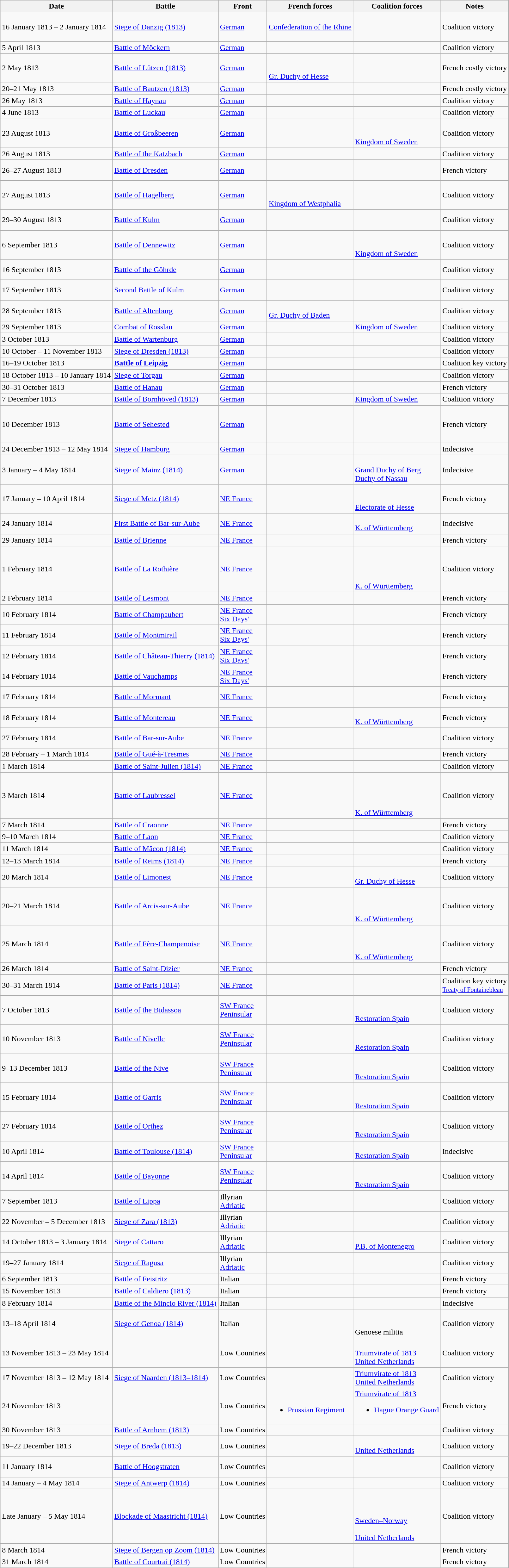<table class="wikitable sortable">
<tr>
<th data-sort-type=date>Date</th>
<th>Battle</th>
<th>Front</th>
<th>French forces</th>
<th>Coalition forces</th>
<th>Notes</th>
</tr>
<tr>
<td>16 January 1813 – 2 January 1814</td>
<td><a href='#'>Siege of Danzig (1813)</a></td>
<td><a href='#'>German</a></td>
<td><br><a href='#'>Confederation of the Rhine</a><br><br></td>
<td><br></td>
<td>Coalition victory</td>
</tr>
<tr>
<td>5 April 1813</td>
<td><a href='#'>Battle of Möckern</a></td>
<td><a href='#'>German</a></td>
<td></td>
<td><br></td>
<td>Coalition victory</td>
</tr>
<tr>
<td>2 May 1813</td>
<td><a href='#'>Battle of Lützen (1813)</a></td>
<td><a href='#'>German</a></td>
<td><br><br> <a href='#'>Gr. Duchy of Hesse</a></td>
<td><br></td>
<td>French costly victory</td>
</tr>
<tr>
<td>20–21 May 1813</td>
<td><a href='#'>Battle of Bautzen (1813)</a></td>
<td><a href='#'>German</a></td>
<td></td>
<td><br></td>
<td>French costly victory</td>
</tr>
<tr>
<td>26 May 1813</td>
<td><a href='#'>Battle of Haynau</a></td>
<td><a href='#'>German</a></td>
<td></td>
<td></td>
<td>Coalition victory</td>
</tr>
<tr>
<td>4 June 1813</td>
<td><a href='#'>Battle of Luckau</a></td>
<td><a href='#'>German</a></td>
<td></td>
<td><br></td>
<td>Coalition victory</td>
</tr>
<tr>
<td>23 August 1813</td>
<td><a href='#'>Battle of Großbeeren</a></td>
<td><a href='#'>German</a></td>
<td><br></td>
<td><br><br> <a href='#'>Kingdom of Sweden</a></td>
<td>Coalition victory</td>
</tr>
<tr>
<td>26 August 1813</td>
<td><a href='#'>Battle of the Katzbach</a></td>
<td><a href='#'>German</a></td>
<td></td>
<td><br></td>
<td>Coalition victory</td>
</tr>
<tr>
<td>26–27 August 1813</td>
<td><a href='#'>Battle of Dresden</a></td>
<td><a href='#'>German</a></td>
<td><br></td>
<td><br><br></td>
<td>French victory</td>
</tr>
<tr>
<td>27 August 1813</td>
<td><a href='#'>Battle of Hagelberg</a></td>
<td><a href='#'>German</a></td>
<td><br><br> <a href='#'>Kingdom of Westphalia</a></td>
<td><br></td>
<td>Coalition victory</td>
</tr>
<tr>
<td>29–30 August 1813</td>
<td><a href='#'>Battle of Kulm</a></td>
<td><a href='#'>German</a></td>
<td></td>
<td><br><br></td>
<td>Coalition victory</td>
</tr>
<tr>
<td>6 September 1813</td>
<td><a href='#'>Battle of Dennewitz</a></td>
<td><a href='#'>German</a></td>
<td></td>
<td><br><br> <a href='#'>Kingdom of Sweden</a></td>
<td>Coalition victory</td>
</tr>
<tr>
<td>16 September 1813</td>
<td><a href='#'>Battle of the Göhrde</a></td>
<td><a href='#'>German</a></td>
<td></td>
<td><br><br></td>
<td>Coalition victory</td>
</tr>
<tr>
<td>17 September 1813</td>
<td><a href='#'>Second Battle of Kulm</a></td>
<td><a href='#'>German</a></td>
<td></td>
<td><br><br></td>
<td>Coalition victory</td>
</tr>
<tr>
<td>28 September 1813</td>
<td><a href='#'>Battle of Altenburg</a></td>
<td><a href='#'>German</a></td>
<td><br> <a href='#'>Gr. Duchy of Baden</a></td>
<td><br><br></td>
<td>Coalition victory</td>
</tr>
<tr>
<td>29 September 1813</td>
<td><a href='#'>Combat of Rosslau</a></td>
<td><a href='#'>German</a></td>
<td></td>
<td> <a href='#'>Kingdom of Sweden</a></td>
<td>Coalition victory</td>
</tr>
<tr>
<td>3 October 1813</td>
<td><a href='#'>Battle of Wartenburg</a></td>
<td><a href='#'>German</a></td>
<td></td>
<td></td>
<td>Coalition victory</td>
</tr>
<tr>
<td>10 October – 11 November 1813</td>
<td><a href='#'>Siege of Dresden (1813)</a></td>
<td><a href='#'>German</a></td>
<td></td>
<td><br></td>
<td>Coalition victory</td>
</tr>
<tr>
<td>16–19 October 1813</td>
<td><strong><a href='#'>Battle of Leipzig</a></strong></td>
<td><a href='#'>German</a></td>
<td></td>
<td></td>
<td>Coalition key victory</td>
</tr>
<tr>
<td>18 October 1813 – 10 January 1814</td>
<td><a href='#'>Siege of Torgau</a></td>
<td><a href='#'>German</a></td>
<td></td>
<td></td>
<td>Coalition victory</td>
</tr>
<tr>
<td>30–31 October 1813</td>
<td><a href='#'>Battle of Hanau</a></td>
<td><a href='#'>German</a></td>
<td></td>
<td><br></td>
<td>French victory</td>
</tr>
<tr>
<td>7 December 1813</td>
<td><a href='#'>Battle of Bornhöved (1813)</a></td>
<td><a href='#'>German</a></td>
<td></td>
<td> <a href='#'>Kingdom of Sweden</a></td>
<td>Coalition victory</td>
</tr>
<tr>
<td>10 December 1813</td>
<td><a href='#'>Battle of Sehested</a></td>
<td><a href='#'>German</a></td>
<td></td>
<td><br><br><br><br></td>
<td>French victory</td>
</tr>
<tr>
<td>24 December 1813 – 12 May 1814</td>
<td><a href='#'>Siege of Hamburg</a></td>
<td><a href='#'>German</a></td>
<td></td>
<td></td>
<td>Indecisive</td>
</tr>
<tr>
<td>3 January – 4 May 1814</td>
<td><a href='#'>Siege of Mainz (1814)</a></td>
<td><a href='#'>German</a></td>
<td></td>
<td><br> <a href='#'>Grand Duchy of Berg</a><br> <a href='#'>Duchy of Nassau</a></td>
<td>Indecisive</td>
</tr>
<tr>
<td>17 January – 10 April 1814</td>
<td><a href='#'>Siege of Metz (1814)</a></td>
<td><a href='#'>NE France</a></td>
<td></td>
<td><br><br> <a href='#'>Electorate of Hesse</a></td>
<td>French victory</td>
</tr>
<tr>
<td>24 January 1814</td>
<td><a href='#'>First Battle of Bar-sur-Aube</a></td>
<td><a href='#'>NE France</a></td>
<td></td>
<td><br> <a href='#'>K. of Württemberg</a></td>
<td>Indecisive</td>
</tr>
<tr>
<td>29 January 1814</td>
<td><a href='#'>Battle of Brienne</a></td>
<td><a href='#'>NE France</a></td>
<td></td>
<td><br></td>
<td>French victory</td>
</tr>
<tr>
<td>1 February 1814</td>
<td><a href='#'>Battle of La Rothière</a></td>
<td><a href='#'>NE France</a></td>
<td></td>
<td><br><br><br><br>  <a href='#'>K. of Württemberg</a></td>
<td>Coalition victory</td>
</tr>
<tr>
<td>2 February 1814</td>
<td><a href='#'>Battle of Lesmont</a></td>
<td><a href='#'>NE France</a></td>
<td></td>
<td><br></td>
<td>French victory</td>
</tr>
<tr>
<td>10 February 1814</td>
<td><a href='#'>Battle of Champaubert</a></td>
<td><a href='#'>NE France</a><br><a href='#'>Six Days'</a></td>
<td></td>
<td></td>
<td>French victory</td>
</tr>
<tr>
<td>11 February 1814</td>
<td><a href='#'>Battle of Montmirail</a></td>
<td><a href='#'>NE France</a><br><a href='#'>Six Days'</a></td>
<td></td>
<td><br></td>
<td>French victory</td>
</tr>
<tr>
<td>12 February 1814</td>
<td><a href='#'>Battle of Château-Thierry (1814)</a></td>
<td><a href='#'>NE France</a><br><a href='#'>Six Days'</a></td>
<td></td>
<td><br></td>
<td>French victory</td>
</tr>
<tr>
<td>14 February 1814</td>
<td><a href='#'>Battle of Vauchamps</a></td>
<td><a href='#'>NE France</a><br><a href='#'>Six Days'</a></td>
<td></td>
<td><br></td>
<td>French victory</td>
</tr>
<tr>
<td>17 February 1814</td>
<td><a href='#'>Battle of Mormant</a></td>
<td><a href='#'>NE France</a></td>
<td></td>
<td><br><br></td>
<td>French victory</td>
</tr>
<tr>
<td>18 February 1814</td>
<td><a href='#'>Battle of Montereau</a></td>
<td><a href='#'>NE France</a></td>
<td></td>
<td><br> <a href='#'>K. of Württemberg</a></td>
<td>French victory</td>
</tr>
<tr>
<td>27 February 1814</td>
<td><a href='#'>Battle of Bar-sur-Aube</a></td>
<td><a href='#'>NE France</a></td>
<td></td>
<td><br><br></td>
<td>Coalition victory</td>
</tr>
<tr>
<td>28 February – 1 March 1814</td>
<td><a href='#'>Battle of Gué-à-Tresmes</a></td>
<td><a href='#'>NE France</a></td>
<td></td>
<td><br></td>
<td>French victory</td>
</tr>
<tr>
<td>1 March 1814</td>
<td><a href='#'>Battle of Saint-Julien (1814)</a></td>
<td><a href='#'>NE France</a></td>
<td></td>
<td></td>
<td>Coalition victory</td>
</tr>
<tr>
<td>3 March 1814</td>
<td><a href='#'>Battle of Laubressel</a></td>
<td><a href='#'>NE France</a></td>
<td></td>
<td><br><br><br><br>  <a href='#'>K. of Württemberg</a></td>
<td>Coalition victory</td>
</tr>
<tr>
<td>7 March 1814</td>
<td><a href='#'>Battle of Craonne</a></td>
<td><a href='#'>NE France</a></td>
<td></td>
<td><br></td>
<td>French victory</td>
</tr>
<tr>
<td>9–10 March 1814</td>
<td><a href='#'>Battle of Laon</a></td>
<td><a href='#'>NE France</a></td>
<td></td>
<td><br></td>
<td>Coalition victory</td>
</tr>
<tr>
<td>11 March 1814</td>
<td><a href='#'>Battle of Mâcon (1814)</a></td>
<td><a href='#'>NE France</a></td>
<td></td>
<td></td>
<td>Coalition victory</td>
</tr>
<tr>
<td>12–13 March 1814</td>
<td><a href='#'>Battle of Reims (1814)</a></td>
<td><a href='#'>NE France</a></td>
<td></td>
<td><br></td>
<td>French victory</td>
</tr>
<tr>
<td>20 March 1814</td>
<td><a href='#'>Battle of Limonest</a></td>
<td><a href='#'>NE France</a></td>
<td></td>
<td><br> <a href='#'>Gr. Duchy of Hesse</a></td>
<td>Coalition victory</td>
</tr>
<tr>
<td>20–21 March 1814</td>
<td><a href='#'>Battle of Arcis-sur-Aube</a></td>
<td><a href='#'>NE France</a></td>
<td></td>
<td><br><br><br>  <a href='#'>K. of Württemberg</a></td>
<td>Coalition victory</td>
</tr>
<tr>
<td>25 March 1814</td>
<td><a href='#'>Battle of Fère-Champenoise</a></td>
<td><a href='#'>NE France</a></td>
<td></td>
<td><br><br><br>  <a href='#'>K. of Württemberg</a></td>
<td>Coalition victory</td>
</tr>
<tr>
<td>26 March 1814</td>
<td><a href='#'>Battle of Saint-Dizier</a></td>
<td><a href='#'>NE France</a></td>
<td></td>
<td></td>
<td>French victory</td>
</tr>
<tr>
<td>30–31 March 1814</td>
<td><a href='#'>Battle of Paris (1814)</a></td>
<td><a href='#'>NE France</a></td>
<td></td>
<td><br><br></td>
<td>Coalition key victory<br><small><a href='#'>Treaty of Fontainebleau</a></small></td>
</tr>
<tr>
<td>7 October 1813</td>
<td><a href='#'>Battle of the Bidassoa</a></td>
<td><a href='#'>SW France</a><br><a href='#'>Peninsular</a></td>
<td></td>
<td><br><br> <a href='#'>Restoration Spain</a></td>
<td>Coalition victory</td>
</tr>
<tr>
<td>10 November 1813</td>
<td><a href='#'>Battle of Nivelle</a></td>
<td><a href='#'>SW France</a><br><a href='#'>Peninsular</a></td>
<td></td>
<td><br><br> <a href='#'>Restoration Spain</a></td>
<td>Coalition victory</td>
</tr>
<tr>
<td>9–13 December 1813</td>
<td><a href='#'>Battle of the Nive</a></td>
<td><a href='#'>SW France</a><br><a href='#'>Peninsular</a></td>
<td></td>
<td><br><br> <a href='#'>Restoration Spain</a></td>
<td>Coalition victory</td>
</tr>
<tr>
<td>15 February 1814</td>
<td><a href='#'>Battle of Garris</a></td>
<td><a href='#'>SW France</a><br><a href='#'>Peninsular</a></td>
<td></td>
<td><br><br> <a href='#'>Restoration Spain</a></td>
<td>Coalition victory</td>
</tr>
<tr>
<td>27 February 1814</td>
<td><a href='#'>Battle of Orthez</a></td>
<td><a href='#'>SW France</a><br><a href='#'>Peninsular</a></td>
<td></td>
<td><br><br> <a href='#'>Restoration Spain</a></td>
<td>Coalition victory</td>
</tr>
<tr>
<td>10 April 1814</td>
<td><a href='#'>Battle of Toulouse (1814)</a></td>
<td><a href='#'>SW France</a><br><a href='#'>Peninsular</a></td>
<td></td>
<td><br> <a href='#'>Restoration Spain</a><br></td>
<td>Indecisive</td>
</tr>
<tr>
<td>14 April 1814</td>
<td><a href='#'>Battle of Bayonne</a></td>
<td><a href='#'>SW France</a><br><a href='#'>Peninsular</a></td>
<td></td>
<td><br><br> <a href='#'>Restoration Spain</a></td>
<td>Coalition victory</td>
</tr>
<tr>
<td>7 September 1813</td>
<td><a href='#'>Battle of Lippa</a></td>
<td>Illyrian<br><a href='#'>Adriatic</a></td>
<td><br></td>
<td></td>
<td>Coalition victory</td>
</tr>
<tr>
<td>22 November – 5 December 1813</td>
<td><a href='#'>Siege of Zara (1813)</a></td>
<td>Illyrian<br><a href='#'>Adriatic</a></td>
<td><br></td>
<td><br></td>
<td>Coalition victory</td>
</tr>
<tr>
<td>14 October 1813 – 3 January 1814</td>
<td><a href='#'>Siege of Cattaro</a></td>
<td>Illyrian<br><a href='#'>Adriatic</a></td>
<td></td>
<td><br> <a href='#'>P.B. of Montenegro</a><br></td>
<td>Coalition victory</td>
</tr>
<tr>
<td>19–27 January 1814</td>
<td><a href='#'>Siege of Ragusa</a></td>
<td>Illyrian<br><a href='#'>Adriatic</a></td>
<td></td>
<td><br><br></td>
<td>Coalition victory</td>
</tr>
<tr>
<td>6 September 1813</td>
<td><a href='#'>Battle of Feistritz</a></td>
<td>Italian</td>
<td></td>
<td></td>
<td>French victory</td>
</tr>
<tr>
<td>15 November 1813</td>
<td><a href='#'>Battle of Caldiero (1813)</a></td>
<td>Italian</td>
<td></td>
<td></td>
<td>French victory</td>
</tr>
<tr>
<td>8 February 1814</td>
<td><a href='#'>Battle of the Mincio River (1814)</a></td>
<td>Italian</td>
<td><br></td>
<td></td>
<td>Indecisive</td>
</tr>
<tr>
<td>13–18 April 1814</td>
<td><a href='#'>Siege of Genoa (1814)</a></td>
<td>Italian</td>
<td></td>
<td><br><br> Genoese militia<br></td>
<td>Coalition victory</td>
</tr>
<tr>
<td>13 November 1813 – 23 May 1814</td>
<td></td>
<td>Low Countries</td>
<td></td>
<td><br> <a href='#'>Triumvirate of 1813</a><br> <a href='#'>United Netherlands</a></td>
<td>Coalition victory</td>
</tr>
<tr>
<td>17 November 1813 – 12 May 1814</td>
<td><a href='#'>Siege of Naarden (1813–1814)</a></td>
<td>Low Countries</td>
<td></td>
<td> <a href='#'>Triumvirate of 1813</a><br> <a href='#'>United Netherlands</a><br></td>
<td>Coalition victory</td>
</tr>
<tr>
<td>24 November 1813</td>
<td></td>
<td>Low Countries</td>
<td><br><ul><li><a href='#'>Prussian Regiment</a></li></ul></td>
<td> <a href='#'>Triumvirate of 1813</a><br><ul><li><a href='#'>Hague</a> <a href='#'>Orange Guard</a></li></ul></td>
<td>French victory</td>
</tr>
<tr>
<td>30 November 1813</td>
<td><a href='#'>Battle of Arnhem (1813)</a></td>
<td>Low Countries</td>
<td></td>
<td></td>
<td>Coalition victory</td>
</tr>
<tr>
<td>19–22 December 1813</td>
<td><a href='#'>Siege of Breda (1813)</a></td>
<td>Low Countries</td>
<td></td>
<td><br> <a href='#'>United Netherlands</a><br></td>
<td>Coalition victory</td>
</tr>
<tr>
<td>11 January 1814</td>
<td><a href='#'>Battle of Hoogstraten</a></td>
<td>Low Countries</td>
<td></td>
<td><br><br></td>
<td>Coalition victory</td>
</tr>
<tr>
<td>14 January – 4 May 1814</td>
<td><a href='#'>Siege of Antwerp (1814)</a></td>
<td>Low Countries</td>
<td></td>
<td><br></td>
<td>Coalition victory</td>
</tr>
<tr>
<td>Late January – 5 May 1814</td>
<td><a href='#'>Blockade of Maastricht (1814)</a></td>
<td>Low Countries</td>
<td></td>
<td><br><br><br> <a href='#'>Sweden–Norway</a><br><br> <a href='#'>United Netherlands</a></td>
<td>Coalition victory</td>
</tr>
<tr>
<td>8 March 1814</td>
<td><a href='#'>Siege of Bergen op Zoom (1814)</a></td>
<td>Low Countries</td>
<td></td>
<td></td>
<td>French victory</td>
</tr>
<tr>
<td>31 March 1814</td>
<td><a href='#'>Battle of Courtrai (1814)</a></td>
<td>Low Countries</td>
<td></td>
<td><br></td>
<td>French victory</td>
</tr>
</table>
